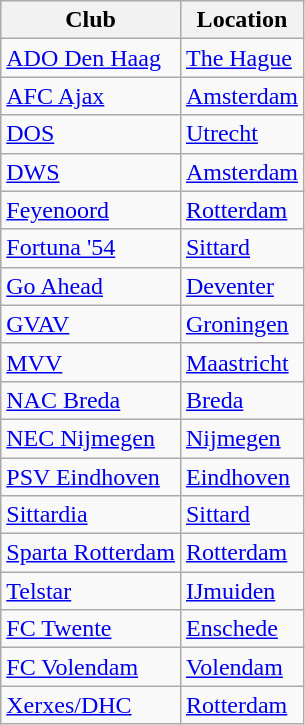<table class="wikitable sortable">
<tr>
<th>Club</th>
<th>Location</th>
</tr>
<tr>
<td><a href='#'>ADO Den Haag</a></td>
<td><a href='#'>The Hague</a></td>
</tr>
<tr>
<td><a href='#'>AFC Ajax</a></td>
<td><a href='#'>Amsterdam</a></td>
</tr>
<tr>
<td><a href='#'>DOS</a></td>
<td><a href='#'>Utrecht</a></td>
</tr>
<tr>
<td><a href='#'>DWS</a></td>
<td><a href='#'>Amsterdam</a></td>
</tr>
<tr>
<td><a href='#'>Feyenoord</a></td>
<td><a href='#'>Rotterdam</a></td>
</tr>
<tr>
<td><a href='#'>Fortuna '54</a></td>
<td><a href='#'>Sittard</a></td>
</tr>
<tr>
<td><a href='#'>Go Ahead</a></td>
<td><a href='#'>Deventer</a></td>
</tr>
<tr>
<td><a href='#'>GVAV</a></td>
<td><a href='#'>Groningen</a></td>
</tr>
<tr>
<td><a href='#'>MVV</a></td>
<td><a href='#'>Maastricht</a></td>
</tr>
<tr>
<td><a href='#'>NAC Breda</a></td>
<td><a href='#'>Breda</a></td>
</tr>
<tr>
<td><a href='#'>NEC Nijmegen</a></td>
<td><a href='#'>Nijmegen</a></td>
</tr>
<tr>
<td><a href='#'>PSV Eindhoven</a></td>
<td><a href='#'>Eindhoven</a></td>
</tr>
<tr>
<td><a href='#'>Sittardia</a></td>
<td><a href='#'>Sittard</a></td>
</tr>
<tr>
<td><a href='#'>Sparta Rotterdam</a></td>
<td><a href='#'>Rotterdam</a></td>
</tr>
<tr>
<td><a href='#'>Telstar</a></td>
<td><a href='#'>IJmuiden</a></td>
</tr>
<tr>
<td><a href='#'>FC Twente</a></td>
<td><a href='#'>Enschede</a></td>
</tr>
<tr>
<td><a href='#'>FC Volendam</a></td>
<td><a href='#'>Volendam</a></td>
</tr>
<tr>
<td><a href='#'>Xerxes/DHC</a></td>
<td><a href='#'>Rotterdam</a></td>
</tr>
</table>
